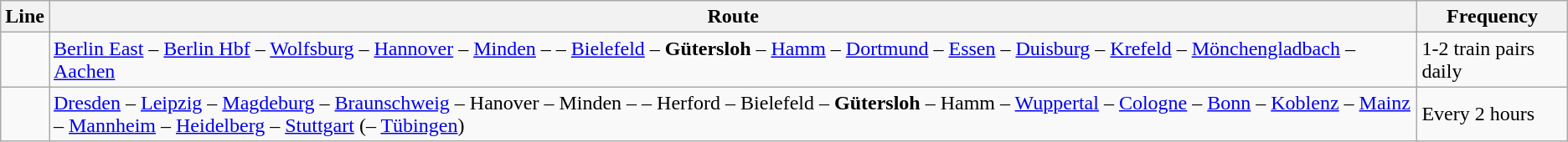<table class="wikitable">
<tr>
<th>Line</th>
<th colspan="2">Route</th>
<th>Frequency</th>
</tr>
<tr>
<td></td>
<td colspan="2"><a href='#'>Berlin East</a> – <a href='#'>Berlin Hbf</a> – <a href='#'>Wolfsburg</a> – <a href='#'>Hannover</a> – <a href='#'>Minden</a> –  – <a href='#'>Bielefeld</a> – <strong>Gütersloh</strong> – <a href='#'>Hamm</a> – <a href='#'>Dortmund</a> – <a href='#'>Essen</a> – <a href='#'>Duisburg</a> – <a href='#'>Krefeld</a> – <a href='#'>Mönchengladbach</a> – <a href='#'>Aachen</a></td>
<td>1-2 train pairs daily</td>
</tr>
<tr>
<td></td>
<td colspan="2"><a href='#'>Dresden</a> – <a href='#'>Leipzig</a> – <a href='#'>Magdeburg</a> – <a href='#'>Braunschweig</a> – Hanover – Minden –  – Herford – Bielefeld – <strong>Gütersloh</strong> – Hamm – <a href='#'>Wuppertal</a> – <a href='#'>Cologne</a> – <a href='#'>Bonn</a> – <a href='#'>Koblenz</a> – <a href='#'>Mainz</a> – <a href='#'>Mannheim</a> – <a href='#'>Heidelberg</a> – <a href='#'>Stuttgart</a> (– <a href='#'>Tübingen</a>)</td>
<td>Every 2 hours</td>
</tr>
</table>
